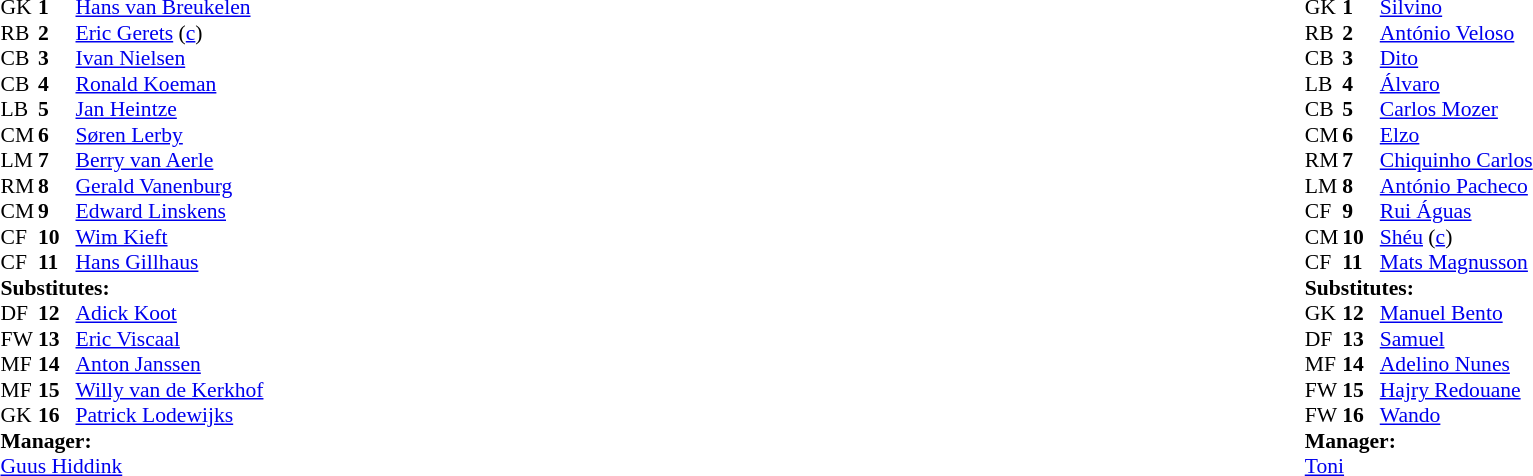<table width=100%>
<tr>
<td valign="top" width=50%><br><table style=font-size:90% cellspacing=0 cellpadding=0>
<tr>
<td colspan="4"></td>
</tr>
<tr>
<th width=25></th>
<th width=25></th>
</tr>
<tr>
<td>GK</td>
<td><strong>1</strong></td>
<td> <a href='#'>Hans van Breukelen</a></td>
</tr>
<tr>
<td>RB</td>
<td><strong>2</strong></td>
<td> <a href='#'>Eric Gerets</a> (<a href='#'>c</a>)</td>
</tr>
<tr>
<td>CB</td>
<td><strong>3</strong></td>
<td> <a href='#'>Ivan Nielsen</a></td>
</tr>
<tr>
<td>CB</td>
<td><strong>4</strong></td>
<td> <a href='#'>Ronald Koeman</a></td>
</tr>
<tr>
<td>LB</td>
<td><strong>5</strong></td>
<td> <a href='#'>Jan Heintze</a></td>
</tr>
<tr>
<td>CM</td>
<td><strong>6</strong></td>
<td> <a href='#'>Søren Lerby</a></td>
<td></td>
</tr>
<tr>
<td>LM</td>
<td><strong>7</strong></td>
<td> <a href='#'>Berry van Aerle</a></td>
</tr>
<tr>
<td>RM</td>
<td><strong>8</strong></td>
<td> <a href='#'>Gerald Vanenburg</a></td>
</tr>
<tr>
<td>CM</td>
<td><strong>9</strong></td>
<td> <a href='#'>Edward Linskens</a></td>
</tr>
<tr>
<td>CF</td>
<td><strong>10</strong></td>
<td> <a href='#'>Wim Kieft</a></td>
</tr>
<tr>
<td>CF</td>
<td><strong>11</strong></td>
<td> <a href='#'>Hans Gillhaus</a></td>
<td></td>
<td></td>
</tr>
<tr>
<td colspan=3><strong>Substitutes:</strong></td>
</tr>
<tr>
<td>DF</td>
<td><strong>12</strong></td>
<td> <a href='#'>Adick Koot</a></td>
</tr>
<tr>
<td>FW</td>
<td><strong>13</strong></td>
<td> <a href='#'>Eric Viscaal</a></td>
</tr>
<tr>
<td>MF</td>
<td><strong>14</strong></td>
<td> <a href='#'>Anton Janssen</a></td>
<td></td>
<td></td>
</tr>
<tr>
<td>MF</td>
<td><strong>15</strong></td>
<td> <a href='#'>Willy van de Kerkhof</a></td>
</tr>
<tr>
<td>GK</td>
<td><strong>16</strong></td>
<td> <a href='#'>Patrick Lodewijks</a></td>
</tr>
<tr>
<td colspan=3><strong>Manager:</strong></td>
</tr>
<tr>
<td colspan=4> <a href='#'>Guus Hiddink</a></td>
</tr>
</table>
</td>
<td valign="top"></td>
<td valign="top" width="50%"><br><table style="font-size: 90%" cellspacing="0" cellpadding="0" align=center>
<tr>
<td colspan="4"></td>
</tr>
<tr>
<th width=25></th>
<th width=25></th>
</tr>
<tr>
<td>GK</td>
<td><strong>1</strong></td>
<td> <a href='#'>Silvino</a></td>
</tr>
<tr>
<td>RB</td>
<td><strong>2</strong></td>
<td> <a href='#'>António Veloso</a></td>
</tr>
<tr>
<td>CB</td>
<td><strong>3</strong></td>
<td> <a href='#'>Dito</a></td>
</tr>
<tr>
<td>LB</td>
<td><strong>4</strong></td>
<td> <a href='#'>Álvaro</a></td>
</tr>
<tr>
<td>CB</td>
<td><strong>5</strong></td>
<td> <a href='#'>Carlos Mozer</a></td>
</tr>
<tr>
<td>CM</td>
<td><strong>6</strong></td>
<td> <a href='#'>Elzo</a></td>
</tr>
<tr>
<td>RM</td>
<td><strong>7</strong></td>
<td> <a href='#'>Chiquinho Carlos</a></td>
</tr>
<tr>
<td>LM</td>
<td><strong>8</strong></td>
<td> <a href='#'>António Pacheco</a></td>
</tr>
<tr>
<td>CF</td>
<td><strong>9</strong></td>
<td> <a href='#'>Rui Águas</a></td>
<td></td>
<td></td>
</tr>
<tr>
<td>CM</td>
<td><strong>10</strong></td>
<td> <a href='#'>Shéu</a> (<a href='#'>c</a>)</td>
</tr>
<tr>
<td>CF</td>
<td><strong>11</strong></td>
<td> <a href='#'>Mats Magnusson</a></td>
<td></td>
<td></td>
</tr>
<tr>
<td colspan=3><strong>Substitutes:</strong></td>
</tr>
<tr>
<td>GK</td>
<td><strong>12</strong></td>
<td> <a href='#'>Manuel Bento</a></td>
</tr>
<tr>
<td>DF</td>
<td><strong>13</strong></td>
<td> <a href='#'>Samuel</a></td>
</tr>
<tr>
<td>MF</td>
<td><strong>14</strong></td>
<td> <a href='#'>Adelino Nunes</a></td>
</tr>
<tr>
<td>FW</td>
<td><strong>15</strong></td>
<td> <a href='#'>Hajry Redouane</a></td>
<td></td>
<td></td>
</tr>
<tr>
<td>FW</td>
<td><strong>16</strong></td>
<td> <a href='#'>Wando</a></td>
<td></td>
<td></td>
</tr>
<tr>
<td colspan=3><strong>Manager:</strong></td>
</tr>
<tr>
<td colspan=4> <a href='#'>Toni</a></td>
</tr>
</table>
</td>
</tr>
</table>
